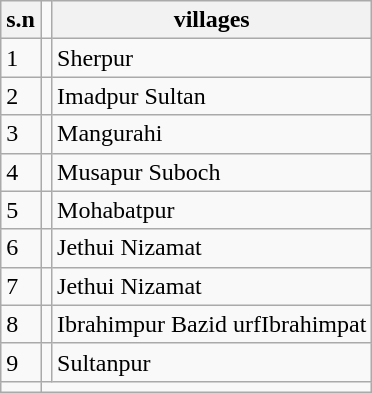<table class="wikitable">
<tr>
<th>s.n</th>
<td></td>
<th>villages</th>
</tr>
<tr>
<td>1</td>
<td></td>
<td>Sherpur</td>
</tr>
<tr>
<td>2</td>
<td></td>
<td>Imadpur Sultan</td>
</tr>
<tr>
<td>3</td>
<td></td>
<td>Mangurahi</td>
</tr>
<tr>
<td>4</td>
<td></td>
<td>Musapur Suboch</td>
</tr>
<tr>
<td>5</td>
<td></td>
<td>Mohabatpur</td>
</tr>
<tr>
<td>6</td>
<td></td>
<td>Jethui Nizamat</td>
</tr>
<tr>
<td>7</td>
<td></td>
<td>Jethui Nizamat</td>
</tr>
<tr>
<td>8</td>
<td></td>
<td>Ibrahimpur Bazid urfIbrahimpat</td>
</tr>
<tr>
<td>9</td>
<td></td>
<td>Sultanpur</td>
</tr>
<tr>
<td></td>
</tr>
</table>
